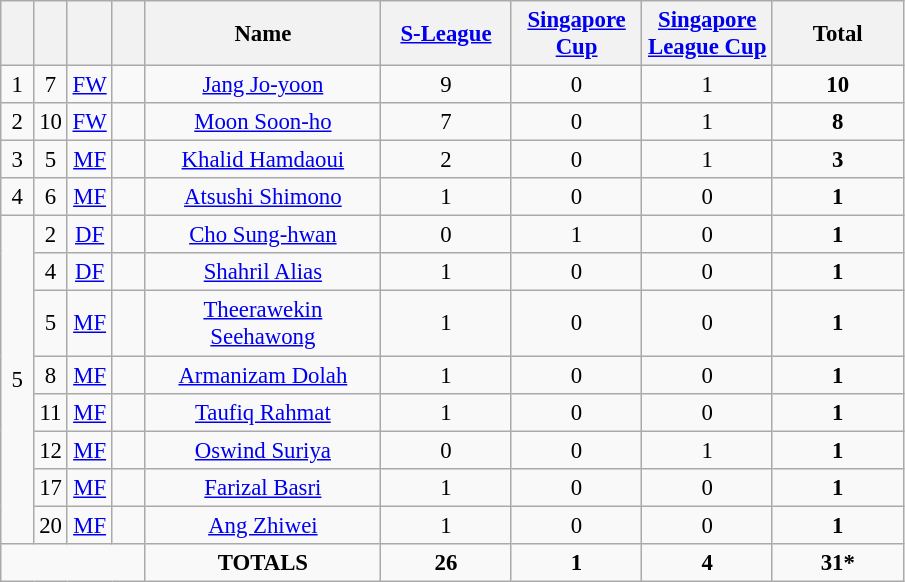<table class="wikitable" style="font-size: 95%; text-align: center;">
<tr>
<th width=15></th>
<th width=15></th>
<th width=15></th>
<th width=15></th>
<th width=150>Name</th>
<th width=80><a href='#'>S-League</a></th>
<th width=80><a href='#'>Singapore Cup</a></th>
<th width=80><a href='#'>Singapore League Cup</a></th>
<th width=80>Total</th>
</tr>
<tr>
<td rowspan="1">1</td>
<td>7</td>
<td><a href='#'>FW</a></td>
<td></td>
<td><a href='#'>Jang Jo-yoon</a></td>
<td>9</td>
<td>0</td>
<td>1</td>
<td><strong>10</strong></td>
</tr>
<tr>
<td rowspan="1">2</td>
<td>10</td>
<td><a href='#'>FW</a></td>
<td></td>
<td><a href='#'>Moon Soon-ho</a></td>
<td>7</td>
<td>0</td>
<td>1</td>
<td><strong>8</strong></td>
</tr>
<tr>
<td rowspan="1">3</td>
<td>5</td>
<td><a href='#'>MF</a></td>
<td></td>
<td><a href='#'>Khalid Hamdaoui</a></td>
<td>2</td>
<td>0</td>
<td>1</td>
<td><strong>3</strong></td>
</tr>
<tr>
<td rowspan="1">4</td>
<td>6</td>
<td><a href='#'>MF</a></td>
<td></td>
<td><a href='#'>Atsushi Shimono</a></td>
<td>1</td>
<td>0</td>
<td>0</td>
<td><strong>1</strong></td>
</tr>
<tr>
<td rowspan="8">5</td>
<td>2</td>
<td><a href='#'>DF</a></td>
<td></td>
<td><a href='#'>Cho Sung-hwan</a></td>
<td>0</td>
<td>1</td>
<td>0</td>
<td><strong>1</strong></td>
</tr>
<tr>
<td>4</td>
<td><a href='#'>DF</a></td>
<td></td>
<td><a href='#'>Shahril Alias</a></td>
<td>1</td>
<td>0</td>
<td>0</td>
<td><strong>1</strong></td>
</tr>
<tr>
<td>5</td>
<td><a href='#'>MF</a></td>
<td></td>
<td><a href='#'>Theerawekin Seehawong</a></td>
<td>1</td>
<td>0</td>
<td>0</td>
<td><strong>1</strong></td>
</tr>
<tr>
<td>8</td>
<td><a href='#'>MF</a></td>
<td></td>
<td><a href='#'>Armanizam Dolah</a></td>
<td>1</td>
<td>0</td>
<td>0</td>
<td><strong>1</strong></td>
</tr>
<tr>
<td>11</td>
<td><a href='#'>MF</a></td>
<td></td>
<td><a href='#'>Taufiq Rahmat</a></td>
<td>1</td>
<td>0</td>
<td>0</td>
<td><strong>1</strong></td>
</tr>
<tr>
<td>12</td>
<td><a href='#'>MF</a></td>
<td></td>
<td><a href='#'>Oswind Suriya</a></td>
<td>0</td>
<td>0</td>
<td>1</td>
<td><strong>1</strong></td>
</tr>
<tr>
<td>17</td>
<td><a href='#'>MF</a></td>
<td></td>
<td><a href='#'>Farizal Basri</a></td>
<td>1</td>
<td>0</td>
<td>0</td>
<td><strong>1</strong></td>
</tr>
<tr>
<td>20</td>
<td><a href='#'>MF</a></td>
<td></td>
<td><a href='#'>Ang Zhiwei</a></td>
<td>1</td>
<td>0</td>
<td>0</td>
<td><strong>1</strong></td>
</tr>
<tr>
<td colspan="4"></td>
<td><strong>TOTALS</strong></td>
<td><strong>26</strong></td>
<td><strong>1</strong></td>
<td><strong>4</strong></td>
<td><strong>31*</strong></td>
</tr>
</table>
